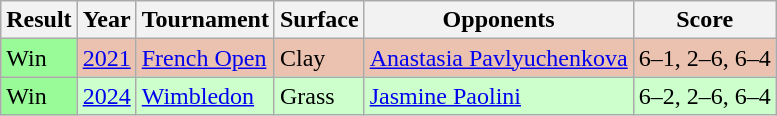<table class="sortable wikitable">
<tr>
<th>Result</th>
<th>Year</th>
<th>Tournament</th>
<th>Surface</th>
<th>Opponents</th>
<th class=unsortable>Score</th>
</tr>
<tr style=background:#ebc2af>
<td style=background:#98fb98>Win</td>
<td><a href='#'>2021</a></td>
<td><a href='#'>French Open</a></td>
<td>Clay</td>
<td> <a href='#'>Anastasia Pavlyuchenkova</a></td>
<td>6–1, 2–6, 6–4</td>
</tr>
<tr style=background:#cfc>
<td style=background:#98fb98>Win</td>
<td><a href='#'>2024</a></td>
<td><a href='#'>Wimbledon</a></td>
<td>Grass</td>
<td> <a href='#'>Jasmine Paolini</a></td>
<td>6–2, 2–6, 6–4</td>
</tr>
</table>
